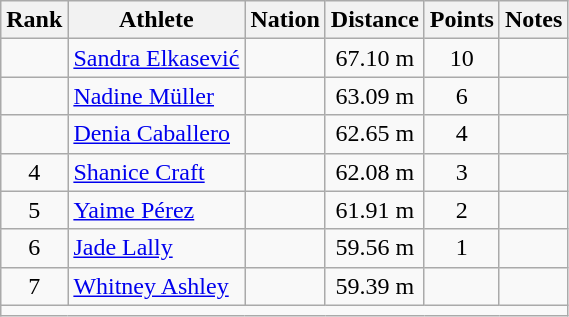<table class="wikitable sortable" style="text-align:center;">
<tr>
<th scope="col" style="width: 10px;">Rank</th>
<th scope="col">Athlete</th>
<th scope="col">Nation</th>
<th scope="col">Distance</th>
<th scope="col">Points</th>
<th scope="col">Notes</th>
</tr>
<tr>
<td></td>
<td align=left><a href='#'>Sandra Elkasević</a></td>
<td align=left></td>
<td>67.10 m</td>
<td>10</td>
<td></td>
</tr>
<tr>
<td></td>
<td align=left><a href='#'>Nadine Müller</a></td>
<td align=left></td>
<td>63.09 m</td>
<td>6</td>
<td></td>
</tr>
<tr>
<td></td>
<td align=left><a href='#'>Denia Caballero</a></td>
<td align=left></td>
<td>62.65 m</td>
<td>4</td>
<td></td>
</tr>
<tr>
<td>4</td>
<td align=left><a href='#'>Shanice Craft</a></td>
<td align=left></td>
<td>62.08 m</td>
<td>3</td>
<td></td>
</tr>
<tr>
<td>5</td>
<td align=left><a href='#'>Yaime Pérez</a></td>
<td align=left></td>
<td>61.91 m</td>
<td>2</td>
<td></td>
</tr>
<tr>
<td>6</td>
<td align=left><a href='#'>Jade Lally</a></td>
<td align=left></td>
<td>59.56 m</td>
<td>1</td>
<td></td>
</tr>
<tr>
<td>7</td>
<td align=left><a href='#'>Whitney Ashley</a></td>
<td align=left></td>
<td>59.39 m</td>
<td></td>
<td></td>
</tr>
<tr class="sortbottom">
<td colspan="6"></td>
</tr>
</table>
